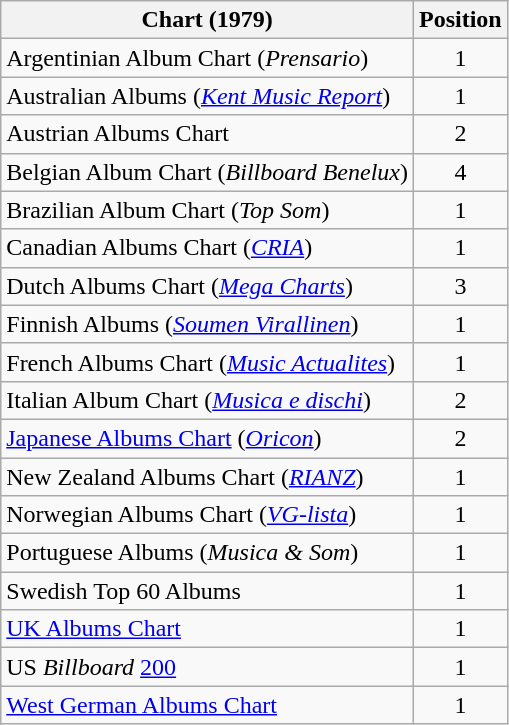<table class="wikitable sortable" style="text-align:center;">
<tr>
<th>Chart (1979)</th>
<th>Position</th>
</tr>
<tr>
<td align="left">Argentinian Album Chart (<em>Prensario</em>)</td>
<td style="text-align:center;">1</td>
</tr>
<tr>
<td align="left">Australian Albums (<em><a href='#'>Kent Music Report</a></em>)</td>
<td>1</td>
</tr>
<tr>
<td align="left">Austrian Albums Chart</td>
<td>2</td>
</tr>
<tr>
<td align="left">Belgian Album Chart (<em>Billboard Benelux</em>)</td>
<td>4</td>
</tr>
<tr>
<td align="left">Brazilian Album Chart (<em>Top Som</em>)</td>
<td style="text-align:center;">1</td>
</tr>
<tr>
<td align="left">Canadian Albums Chart (<em><a href='#'>CRIA</a></em>)</td>
<td style="text-align:center;">1</td>
</tr>
<tr>
<td align="left">Dutch Albums Chart (<em><a href='#'>Mega Charts</a></em>)</td>
<td>3</td>
</tr>
<tr>
<td align="left">Finnish Albums (<a href='#'><em>Soumen Virallinen</em></a>)</td>
<td style="text-align:center;">1</td>
</tr>
<tr>
<td align="left">French Albums Chart (<em><a href='#'>Music Actualites</a></em>)</td>
<td>1</td>
</tr>
<tr>
<td align="left">Italian Album Chart (<em><a href='#'>Musica e dischi</a></em>)</td>
<td style="text-align:center;">2</td>
</tr>
<tr>
<td align="left"><a href='#'>Japanese Albums Chart</a> (<em><a href='#'>Oricon</a></em>)</td>
<td>2</td>
</tr>
<tr>
<td align="left">New Zealand Albums Chart (<em><a href='#'>RIANZ</a></em>)</td>
<td>1</td>
</tr>
<tr>
<td align="left">Norwegian Albums Chart (<em><a href='#'>VG-lista</a></em>)</td>
<td>1</td>
</tr>
<tr>
<td align="left">Portuguese Albums (<em>Musica & Som</em>)</td>
<td>1</td>
</tr>
<tr>
<td align="left">Swedish Top 60 Albums</td>
<td>1</td>
</tr>
<tr>
<td align="left"><a href='#'>UK Albums Chart</a></td>
<td>1</td>
</tr>
<tr>
<td align="left">US <em>Billboard</em> <a href='#'>200</a></td>
<td>1</td>
</tr>
<tr>
<td align="left"><a href='#'>West German Albums Chart</a></td>
<td>1</td>
</tr>
</table>
